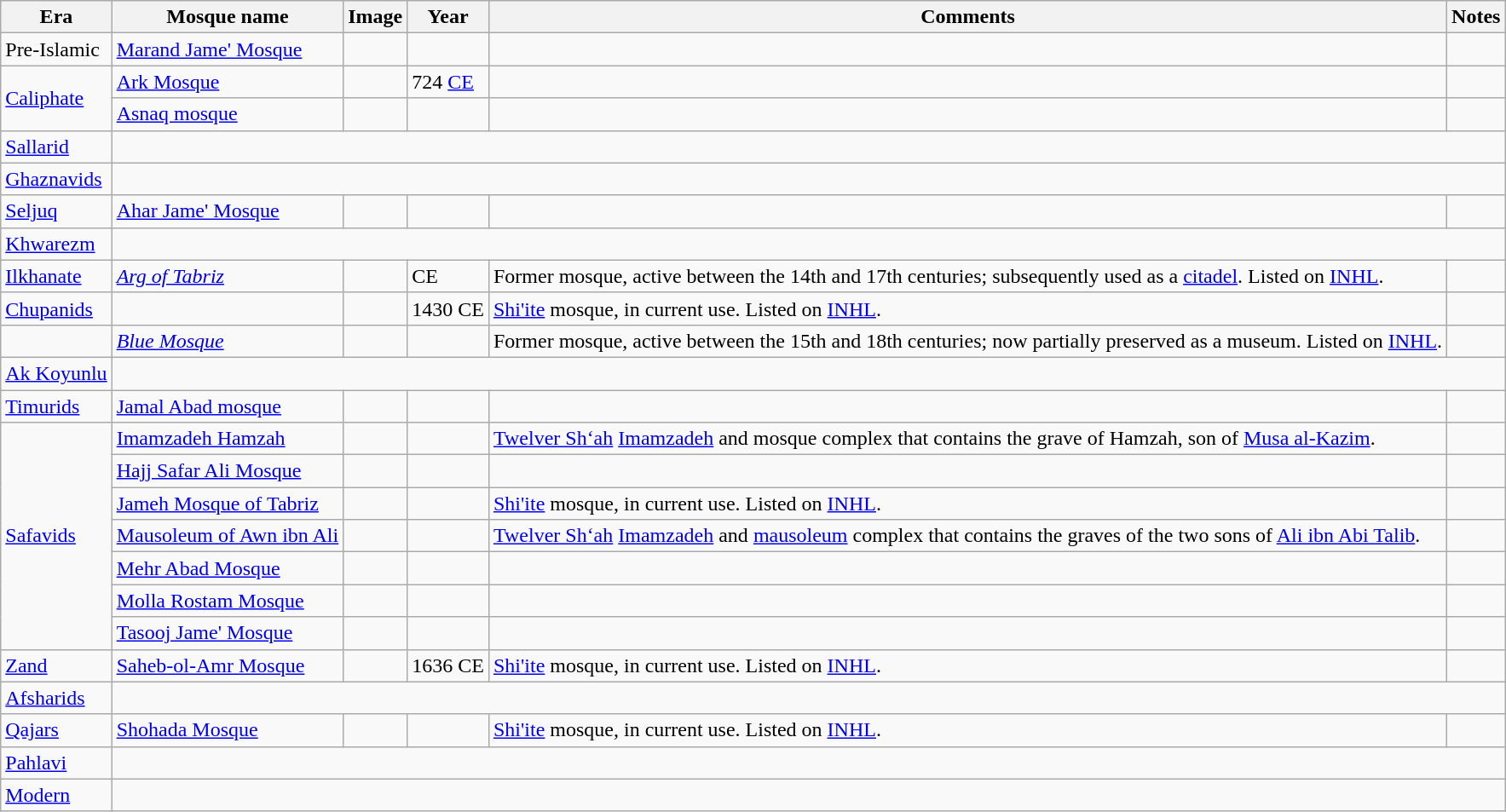<table class="wikitable sortable">
<tr>
<th>Era</th>
<th>Mosque name</th>
<th>Image</th>
<th>Year<br></th>
<th>Comments</th>
<th>Notes</th>
</tr>
<tr>
<td>Pre-Islamic</td>
<td><a href='#'>Marand Jame' Mosque</a></td>
<td></td>
<td></td>
<td></td>
<td></td>
</tr>
<tr>
<td rowspan=2><a href='#'>Caliphate</a></td>
<td><a href='#'>Ark Mosque</a></td>
<td></td>
<td>724 <a href='#'>CE</a></td>
<td></td>
<td></td>
</tr>
<tr>
<td><a href='#'>Asnaq mosque</a></td>
<td></td>
<td></td>
<td></td>
<td></td>
</tr>
<tr>
<td><a href='#'>Sallarid</a></td>
<td colspan=5></td>
</tr>
<tr>
<td><a href='#'>Ghaznavids</a></td>
<td colspan=5></td>
</tr>
<tr>
<td><a href='#'>Seljuq</a></td>
<td><a href='#'>Ahar Jame' Mosque</a></td>
<td></td>
<td></td>
<td></td>
<td></td>
</tr>
<tr>
<td><a href='#'>Khwarezm</a></td>
<td colspan=5></td>
</tr>
<tr>
<td><a href='#'>Ilkhanate</a></td>
<td><em><a href='#'>Arg of Tabriz</a></em></td>
<td></td>
<td> CE</td>
<td>Former mosque, active between the 14th and 17th centuries; subsequently used as a <a href='#'>citadel</a>. Listed on <a href='#'>INHL</a>.</td>
<td></td>
</tr>
<tr>
<td><a href='#'>Chupanids</a></td>
<td></td>
<td></td>
<td>1430 CE</td>
<td><a href='#'>Shi'ite</a> mosque, in current use. Listed on <a href='#'>INHL</a>.</td>
<td></td>
</tr>
<tr>
<td></td>
<td><em><a href='#'>Blue Mosque</a></em></td>
<td></td>
<td></td>
<td>Former mosque, active between the 15th and 18th centuries; now partially preserved as a museum. Listed on <a href='#'>INHL</a>.</td>
<td></td>
</tr>
<tr>
<td><a href='#'>Ak Koyunlu</a></td>
<td colspan=5></td>
</tr>
<tr>
<td><a href='#'>Timurids</a></td>
<td><a href='#'>Jamal Abad mosque</a></td>
<td></td>
<td></td>
<td></td>
<td></td>
</tr>
<tr>
<td rowspan=7><a href='#'>Safavids</a></td>
<td><a href='#'>Imamzadeh Hamzah</a></td>
<td></td>
<td></td>
<td><a href='#'>Twelver Sh‘ah</a> <a href='#'>Imamzadeh</a> and mosque complex that contains the grave of Hamzah, son of <a href='#'>Musa al-Kazim</a>.</td>
<td></td>
</tr>
<tr>
<td><a href='#'>Hajj Safar Ali Mosque</a></td>
<td></td>
<td></td>
<td></td>
<td></td>
</tr>
<tr>
<td><a href='#'>Jameh Mosque of Tabriz</a></td>
<td></td>
<td></td>
<td><a href='#'>Shi'ite</a> mosque, in current use. Listed on <a href='#'>INHL</a>.</td>
<td></td>
</tr>
<tr>
<td><a href='#'>Mausoleum of Awn ibn Ali</a></td>
<td></td>
<td></td>
<td><a href='#'>Twelver Sh‘ah</a> <a href='#'>Imamzadeh</a> and <a href='#'>mausoleum</a> complex that contains the graves of the two sons of <a href='#'>Ali ibn Abi Talib</a>.</td>
<td></td>
</tr>
<tr>
<td><a href='#'>Mehr Abad Mosque</a></td>
<td></td>
<td></td>
<td></td>
<td></td>
</tr>
<tr>
<td><a href='#'>Molla Rostam Mosque</a></td>
<td></td>
<td></td>
<td></td>
<td></td>
</tr>
<tr>
<td><a href='#'>Tasooj Jame' Mosque</a></td>
<td></td>
<td></td>
<td></td>
<td></td>
</tr>
<tr>
<td><a href='#'>Zand</a></td>
<td><a href='#'>Saheb-ol-Amr Mosque</a></td>
<td></td>
<td>1636 CE</td>
<td><a href='#'>Shi'ite</a> mosque, in current use. Listed on <a href='#'>INHL</a>.</td>
<td></td>
</tr>
<tr>
<td><a href='#'>Afsharids</a></td>
<td colspan=5></td>
</tr>
<tr>
<td><a href='#'>Qajars</a></td>
<td><a href='#'>Shohada Mosque</a></td>
<td></td>
<td></td>
<td><a href='#'>Shi'ite</a> mosque, in current use. Listed on <a href='#'>INHL</a>.</td>
<td></td>
</tr>
<tr>
<td><a href='#'>Pahlavi</a></td>
<td colspan=5></td>
</tr>
<tr>
<td><a href='#'>Modern</a></td>
<td colspan=5></td>
</tr>
</table>
